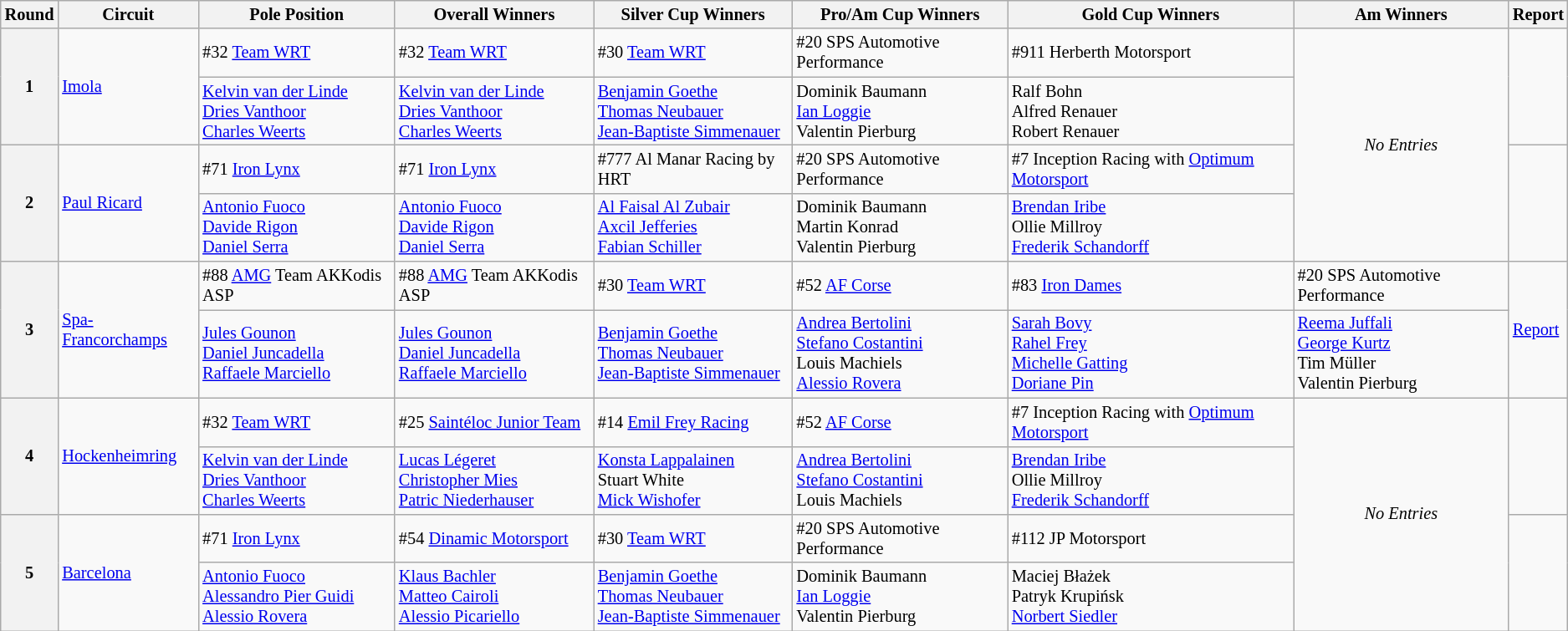<table class="wikitable" style="font-size:85%;">
<tr>
<th>Round</th>
<th>Circuit</th>
<th>Pole Position</th>
<th>Overall Winners</th>
<th>Silver Cup Winners</th>
<th>Pro/Am Cup Winners</th>
<th>Gold Cup Winners</th>
<th>Am Winners</th>
<th>Report</th>
</tr>
<tr>
<th rowspan=2>1</th>
<td rowspan=2> <a href='#'>Imola</a></td>
<td> #32 <a href='#'>Team WRT</a></td>
<td> #32 <a href='#'>Team WRT</a></td>
<td> #30 <a href='#'>Team WRT</a></td>
<td> #20 SPS Automotive Performance</td>
<td> #911 Herberth Motorsport</td>
<td rowspan=4 align=center><em>No Entries</em></td>
<td rowspan=2></td>
</tr>
<tr>
<td> <a href='#'>Kelvin van der Linde</a><br> <a href='#'>Dries Vanthoor</a><br> <a href='#'>Charles Weerts</a></td>
<td> <a href='#'>Kelvin van der Linde</a><br> <a href='#'>Dries Vanthoor</a><br> <a href='#'>Charles Weerts</a></td>
<td> <a href='#'>Benjamin Goethe</a><br> <a href='#'>Thomas Neubauer</a><br> <a href='#'>Jean-Baptiste Simmenauer</a></td>
<td> Dominik Baumann<br> <a href='#'>Ian Loggie</a><br> Valentin Pierburg</td>
<td> Ralf Bohn<br> Alfred Renauer<br> Robert Renauer</td>
</tr>
<tr>
<th rowspan=2>2</th>
<td rowspan=2> <a href='#'>Paul Ricard</a></td>
<td> #71 <a href='#'>Iron Lynx</a></td>
<td> #71 <a href='#'>Iron Lynx</a></td>
<td> #777 Al Manar Racing by HRT</td>
<td> #20 SPS Automotive Performance</td>
<td> #7 Inception Racing with <a href='#'>Optimum Motorsport</a></td>
<td rowspan=2></td>
</tr>
<tr>
<td> <a href='#'>Antonio Fuoco</a><br> <a href='#'>Davide Rigon</a><br> <a href='#'>Daniel Serra</a></td>
<td> <a href='#'>Antonio Fuoco</a><br> <a href='#'>Davide Rigon</a><br> <a href='#'>Daniel Serra</a></td>
<td> <a href='#'>Al Faisal Al Zubair</a><br> <a href='#'>Axcil Jefferies</a><br> <a href='#'>Fabian Schiller</a></td>
<td> Dominik Baumann<br> Martin Konrad<br> Valentin Pierburg</td>
<td> <a href='#'>Brendan Iribe</a><br> Ollie Millroy<br> <a href='#'>Frederik Schandorff</a></td>
</tr>
<tr>
<th rowspan=2>3</th>
<td rowspan=2> <a href='#'>Spa-Francorchamps</a></td>
<td> #88 <a href='#'>AMG</a> Team AKKodis ASP</td>
<td> #88 <a href='#'>AMG</a> Team AKKodis ASP</td>
<td> #30 <a href='#'>Team WRT</a></td>
<td> #52 <a href='#'>AF Corse</a></td>
<td> #83 <a href='#'>Iron Dames</a></td>
<td> #20 SPS Automotive Performance</td>
<td rowspan=2><a href='#'>Report</a></td>
</tr>
<tr>
<td> <a href='#'>Jules Gounon</a><br> <a href='#'>Daniel Juncadella</a><br> <a href='#'>Raffaele Marciello</a></td>
<td> <a href='#'>Jules Gounon</a><br> <a href='#'>Daniel Juncadella</a><br> <a href='#'>Raffaele Marciello</a></td>
<td> <a href='#'>Benjamin Goethe</a><br> <a href='#'>Thomas Neubauer</a><br> <a href='#'>Jean-Baptiste Simmenauer</a></td>
<td> <a href='#'>Andrea Bertolini</a><br> <a href='#'>Stefano Costantini</a><br> Louis Machiels<br> <a href='#'>Alessio Rovera</a></td>
<td> <a href='#'>Sarah Bovy</a><br> <a href='#'>Rahel Frey</a><br> <a href='#'>Michelle Gatting</a><br> <a href='#'>Doriane Pin</a></td>
<td> <a href='#'>Reema Juffali</a><br> <a href='#'>George Kurtz</a><br> Tim Müller<br> Valentin Pierburg</td>
</tr>
<tr>
<th rowspan=2>4</th>
<td rowspan=2> <a href='#'>Hockenheimring</a></td>
<td> #32 <a href='#'>Team WRT</a></td>
<td> #25 <a href='#'>Saintéloc Junior Team</a></td>
<td> #14 <a href='#'>Emil Frey Racing</a></td>
<td> #52 <a href='#'>AF Corse</a></td>
<td> #7 Inception Racing with <a href='#'>Optimum Motorsport</a></td>
<td rowspan=4 align=center><em>No Entries</em></td>
<td rowspan=2></td>
</tr>
<tr>
<td> <a href='#'>Kelvin van der Linde</a><br> <a href='#'>Dries Vanthoor</a><br> <a href='#'>Charles Weerts</a></td>
<td> <a href='#'>Lucas Légeret</a><br> <a href='#'>Christopher Mies</a><br> <a href='#'>Patric Niederhauser</a></td>
<td> <a href='#'>Konsta Lappalainen</a><br> Stuart White<br> <a href='#'>Mick Wishofer</a></td>
<td> <a href='#'>Andrea Bertolini</a><br> <a href='#'>Stefano Costantini</a><br> Louis Machiels</td>
<td> <a href='#'>Brendan Iribe</a><br> Ollie Millroy<br> <a href='#'>Frederik Schandorff</a></td>
</tr>
<tr>
<th rowspan=2>5</th>
<td rowspan=2> <a href='#'>Barcelona</a></td>
<td> #71 <a href='#'>Iron Lynx</a></td>
<td> #54 <a href='#'>Dinamic Motorsport</a></td>
<td> #30 <a href='#'>Team WRT</a></td>
<td> #20 SPS Automotive Performance</td>
<td> #112 JP Motorsport</td>
<td rowspan=2></td>
</tr>
<tr>
<td> <a href='#'>Antonio Fuoco</a><br> <a href='#'>Alessandro Pier Guidi</a><br> <a href='#'>Alessio Rovera</a></td>
<td> <a href='#'>Klaus Bachler</a><br> <a href='#'>Matteo Cairoli</a><br> <a href='#'>Alessio Picariello</a></td>
<td> <a href='#'>Benjamin Goethe</a><br> <a href='#'>Thomas Neubauer</a><br> <a href='#'>Jean-Baptiste Simmenauer</a></td>
<td> Dominik Baumann<br> <a href='#'>Ian Loggie</a><br> Valentin Pierburg</td>
<td> Maciej Błażek<br> Patryk Krupińsk<br> <a href='#'>Norbert Siedler</a></td>
</tr>
</table>
